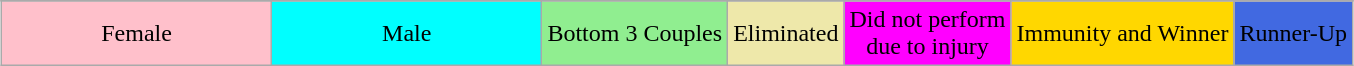<table class="wikitable" style="margin:1em auto; text-align:center;">
<tr>
</tr>
<tr>
<td style="background:pink;" width="20%">Female</td>
<td style="background:cyan;" width="20%">Male</td>
<td style="background:lightgreen;">Bottom 3 Couples</td>
<td style="background:palegoldenrod;">Eliminated</td>
<td style="background:fuchsia;" align="center">Did not perform<br>due to injury</td>
<td style="background:gold;">Immunity and Winner</td>
<td style="background:royalblue;">Runner-Up</td>
</tr>
</table>
